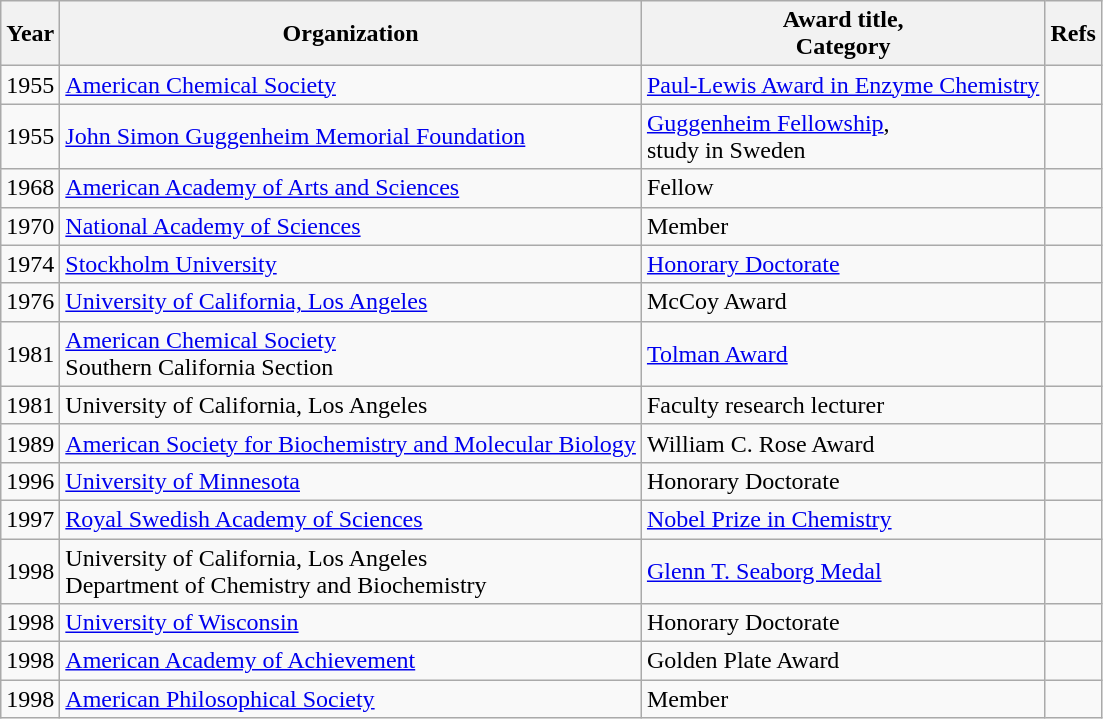<table class="wikitable">
<tr>
<th>Year</th>
<th>Organization</th>
<th>Award title,<br>Category</th>
<th>Refs<br></th>
</tr>
<tr>
<td>1955</td>
<td><a href='#'>American Chemical Society</a></td>
<td><a href='#'>Paul-Lewis Award in Enzyme Chemistry</a></td>
<td></td>
</tr>
<tr>
<td>1955</td>
<td><a href='#'>John Simon Guggenheim Memorial Foundation</a></td>
<td><a href='#'>Guggenheim Fellowship</a>,<br>study in Sweden</td>
<td></td>
</tr>
<tr>
<td>1968</td>
<td><a href='#'>American Academy of Arts and Sciences</a></td>
<td>Fellow</td>
<td></td>
</tr>
<tr>
<td>1970</td>
<td><a href='#'>National Academy of Sciences</a></td>
<td>Member</td>
<td></td>
</tr>
<tr>
<td>1974</td>
<td><a href='#'>Stockholm University</a></td>
<td><a href='#'>Honorary Doctorate</a></td>
<td></td>
</tr>
<tr>
<td>1976</td>
<td><a href='#'>University of California, Los Angeles</a></td>
<td>McCoy Award</td>
<td></td>
</tr>
<tr>
<td>1981</td>
<td><a href='#'>American Chemical Society</a><br>Southern California Section</td>
<td><a href='#'>Tolman Award</a></td>
<td></td>
</tr>
<tr>
<td>1981</td>
<td>University of California, Los Angeles</td>
<td>Faculty research lecturer</td>
<td></td>
</tr>
<tr>
<td>1989</td>
<td><a href='#'>American Society for Biochemistry and Molecular Biology</a></td>
<td>William C. Rose Award</td>
<td></td>
</tr>
<tr>
<td>1996</td>
<td><a href='#'>University of Minnesota</a></td>
<td>Honorary Doctorate</td>
<td></td>
</tr>
<tr>
<td>1997</td>
<td><a href='#'>Royal Swedish Academy of Sciences</a></td>
<td><a href='#'>Nobel Prize in Chemistry</a></td>
<td></td>
</tr>
<tr>
<td>1998</td>
<td>University of California, Los Angeles<br>Department of Chemistry and Biochemistry</td>
<td><a href='#'>Glenn T. Seaborg Medal</a></td>
<td></td>
</tr>
<tr>
<td>1998</td>
<td><a href='#'>University of Wisconsin</a></td>
<td>Honorary Doctorate</td>
<td></td>
</tr>
<tr>
<td>1998</td>
<td><a href='#'>American Academy of Achievement</a></td>
<td>Golden Plate Award</td>
<td></td>
</tr>
<tr>
<td>1998</td>
<td><a href='#'>American Philosophical Society</a></td>
<td>Member</td>
<td></td>
</tr>
</table>
